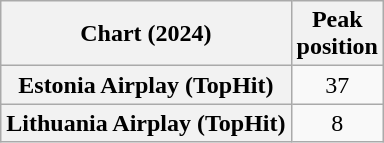<table class="wikitable plainrowheaders sortable" style="text-align:center">
<tr>
<th scope="col">Chart (2024)</th>
<th scope="col">Peak<br>position</th>
</tr>
<tr>
<th scope="row">Estonia Airplay (TopHit)</th>
<td>37</td>
</tr>
<tr>
<th scope="row">Lithuania Airplay (TopHit)</th>
<td>8</td>
</tr>
</table>
